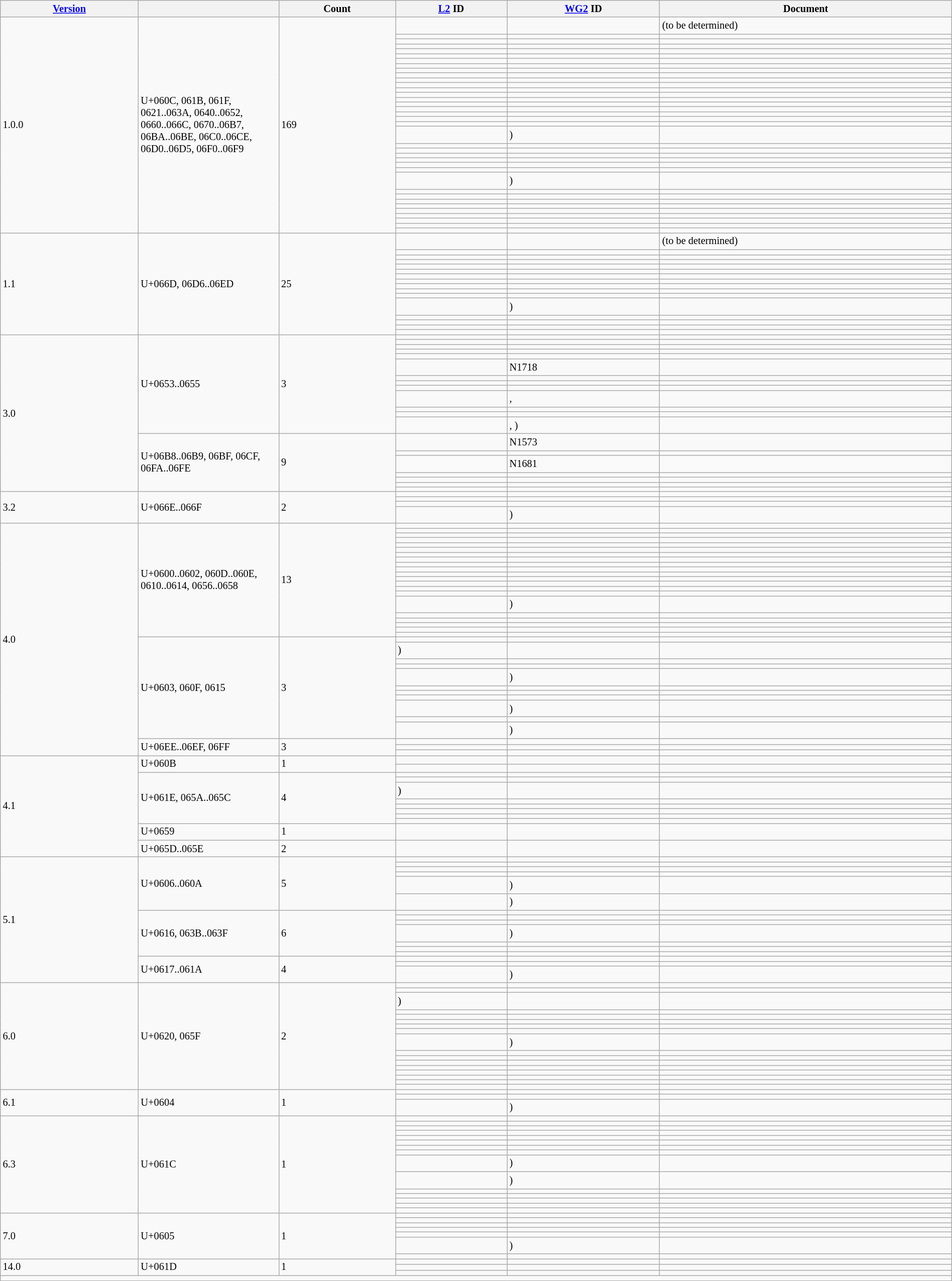<table class="wikitable mw-collapsible mw-uncollapsed sticky-header" style="font-size:85%; width:100%;">
<tr>
<th><a href='#'>Version</a></th>
<th></th>
<th>Count</th>
<th><a href='#'>L2</a> ID</th>
<th><a href='#'>WG2</a> ID</th>
<th>Document</th>
</tr>
<tr>
<td rowspan="37">1.0.0</td>
<td rowspan="37" width="180">U+060C, 061B, 061F, 0621..063A, 0640..0652, 0660..066C, 0670..06B7, 06BA..06BE, 06C0..06CE, 06D0..06D5, 06F0..06F9</td>
<td rowspan="37">169</td>
<td></td>
<td></td>
<td>(to be determined)</td>
</tr>
<tr>
<td></td>
<td></td>
<td></td>
</tr>
<tr>
<td></td>
<td></td>
<td></td>
</tr>
<tr>
<td></td>
<td></td>
<td></td>
</tr>
<tr>
<td></td>
<td></td>
<td></td>
</tr>
<tr>
<td></td>
<td></td>
<td></td>
</tr>
<tr>
<td></td>
<td></td>
<td></td>
</tr>
<tr>
<td></td>
<td></td>
<td></td>
</tr>
<tr>
<td></td>
<td></td>
<td></td>
</tr>
<tr>
<td></td>
<td></td>
<td></td>
</tr>
<tr>
<td></td>
<td></td>
<td></td>
</tr>
<tr>
<td></td>
<td></td>
<td></td>
</tr>
<tr>
<td></td>
<td></td>
<td></td>
</tr>
<tr>
<td></td>
<td></td>
<td></td>
</tr>
<tr>
<td></td>
<td></td>
<td></td>
</tr>
<tr>
<td></td>
<td></td>
<td></td>
</tr>
<tr>
<td></td>
<td></td>
<td></td>
</tr>
<tr>
<td></td>
<td></td>
<td></td>
</tr>
<tr>
<td></td>
<td></td>
<td></td>
</tr>
<tr>
<td></td>
<td></td>
<td></td>
</tr>
<tr>
<td></td>
<td> )</td>
<td></td>
</tr>
<tr>
<td></td>
<td></td>
<td></td>
</tr>
<tr>
<td></td>
<td></td>
<td></td>
</tr>
<tr>
<td></td>
<td></td>
<td></td>
</tr>
<tr>
<td></td>
<td></td>
<td></td>
</tr>
<tr>
<td></td>
<td></td>
<td></td>
</tr>
<tr>
<td></td>
<td></td>
<td></td>
</tr>
<tr>
<td></td>
<td> )</td>
<td></td>
</tr>
<tr>
<td></td>
<td></td>
<td></td>
</tr>
<tr>
<td></td>
<td></td>
<td></td>
</tr>
<tr>
<td></td>
<td></td>
<td></td>
</tr>
<tr>
<td></td>
<td></td>
<td></td>
</tr>
<tr>
<td></td>
<td></td>
<td></td>
</tr>
<tr>
<td></td>
<td></td>
<td></td>
</tr>
<tr>
<td></td>
<td></td>
<td></td>
</tr>
<tr>
<td></td>
<td></td>
<td></td>
</tr>
<tr>
<td></td>
<td></td>
<td></td>
</tr>
<tr>
<td rowspan="16">1.1</td>
<td rowspan="16">U+066D, 06D6..06ED</td>
<td rowspan="16">25</td>
<td></td>
<td></td>
<td>(to be determined)</td>
</tr>
<tr>
<td></td>
<td></td>
<td></td>
</tr>
<tr>
<td></td>
<td></td>
<td></td>
</tr>
<tr>
<td></td>
<td></td>
<td></td>
</tr>
<tr>
<td></td>
<td></td>
<td></td>
</tr>
<tr>
<td></td>
<td></td>
<td></td>
</tr>
<tr>
<td></td>
<td></td>
<td></td>
</tr>
<tr>
<td></td>
<td></td>
<td></td>
</tr>
<tr>
<td></td>
<td></td>
<td></td>
</tr>
<tr>
<td></td>
<td></td>
<td></td>
</tr>
<tr>
<td></td>
<td></td>
<td></td>
</tr>
<tr>
<td></td>
<td> )</td>
<td></td>
</tr>
<tr>
<td></td>
<td></td>
<td></td>
</tr>
<tr>
<td></td>
<td></td>
<td></td>
</tr>
<tr>
<td></td>
<td></td>
<td></td>
</tr>
<tr>
<td></td>
<td></td>
<td></td>
</tr>
<tr>
<td rowspan="20">3.0</td>
<td rowspan="13">U+0653..0655</td>
<td rowspan="13">3</td>
<td></td>
<td></td>
<td></td>
</tr>
<tr>
<td></td>
<td></td>
<td></td>
</tr>
<tr>
<td></td>
<td></td>
<td></td>
</tr>
<tr>
<td></td>
<td></td>
<td></td>
</tr>
<tr>
<td></td>
<td></td>
<td></td>
</tr>
<tr>
<td></td>
<td>N1718</td>
<td></td>
</tr>
<tr>
<td></td>
<td></td>
<td></td>
</tr>
<tr>
<td></td>
<td></td>
<td></td>
</tr>
<tr>
<td></td>
<td></td>
<td></td>
</tr>
<tr>
<td></td>
<td>, </td>
<td></td>
</tr>
<tr>
<td></td>
<td></td>
<td></td>
</tr>
<tr>
<td></td>
<td></td>
<td></td>
</tr>
<tr>
<td></td>
<td> , )</td>
<td></td>
</tr>
<tr>
<td rowspan="7">U+06B8..06B9, 06BF, 06CF, 06FA..06FE</td>
<td rowspan="7">9</td>
<td></td>
<td>N1573</td>
<td></td>
</tr>
<tr>
<td></td>
<td></td>
<td></td>
</tr>
<tr>
<td></td>
<td>N1681</td>
<td></td>
</tr>
<tr>
<td></td>
<td></td>
<td></td>
</tr>
<tr>
<td></td>
<td></td>
<td></td>
</tr>
<tr>
<td></td>
<td></td>
<td></td>
</tr>
<tr>
<td></td>
<td></td>
<td></td>
</tr>
<tr>
<td rowspan="4">3.2</td>
<td rowspan="4">U+066E..066F</td>
<td rowspan="4">2</td>
<td></td>
<td></td>
<td></td>
</tr>
<tr>
<td></td>
<td></td>
<td></td>
</tr>
<tr>
<td></td>
<td></td>
<td></td>
</tr>
<tr>
<td></td>
<td> )</td>
<td></td>
</tr>
<tr>
<td rowspan="35">4.0</td>
<td rowspan="21">U+0600..0602, 060D..060E, 0610..0614, 0656..0658</td>
<td rowspan="21">13</td>
<td></td>
<td></td>
<td></td>
</tr>
<tr>
<td></td>
<td></td>
<td></td>
</tr>
<tr>
<td></td>
<td></td>
<td></td>
</tr>
<tr>
<td></td>
<td></td>
<td></td>
</tr>
<tr>
<td></td>
<td></td>
<td></td>
</tr>
<tr>
<td></td>
<td></td>
<td></td>
</tr>
<tr>
<td></td>
<td></td>
<td></td>
</tr>
<tr>
<td></td>
<td></td>
<td></td>
</tr>
<tr>
<td></td>
<td></td>
<td></td>
</tr>
<tr>
<td></td>
<td></td>
<td></td>
</tr>
<tr>
<td></td>
<td></td>
<td></td>
</tr>
<tr>
<td></td>
<td></td>
<td></td>
</tr>
<tr>
<td></td>
<td></td>
<td></td>
</tr>
<tr>
<td></td>
<td></td>
<td></td>
</tr>
<tr>
<td></td>
<td></td>
<td></td>
</tr>
<tr>
<td></td>
<td> )</td>
<td></td>
</tr>
<tr>
<td></td>
<td></td>
<td></td>
</tr>
<tr>
<td></td>
<td></td>
<td></td>
</tr>
<tr>
<td></td>
<td></td>
<td></td>
</tr>
<tr>
<td></td>
<td></td>
<td></td>
</tr>
<tr>
<td></td>
<td></td>
<td></td>
</tr>
<tr>
<td rowspan="11">U+0603, 060F, 0615</td>
<td rowspan="11">3</td>
<td></td>
<td></td>
<td></td>
</tr>
<tr>
<td> )</td>
<td></td>
<td></td>
</tr>
<tr>
<td></td>
<td></td>
<td></td>
</tr>
<tr>
<td></td>
<td></td>
<td></td>
</tr>
<tr>
<td></td>
<td> )</td>
<td></td>
</tr>
<tr>
<td></td>
<td></td>
<td></td>
</tr>
<tr>
<td></td>
<td></td>
<td></td>
</tr>
<tr>
<td></td>
<td></td>
<td></td>
</tr>
<tr>
<td></td>
<td> )</td>
<td></td>
</tr>
<tr>
<td></td>
<td></td>
<td></td>
</tr>
<tr>
<td></td>
<td> )</td>
<td></td>
</tr>
<tr>
<td rowspan="3">U+06EE..06EF, 06FF</td>
<td rowspan="3">3</td>
<td></td>
<td></td>
<td></td>
</tr>
<tr>
<td></td>
<td></td>
<td></td>
</tr>
<tr>
<td></td>
<td></td>
<td></td>
</tr>
<tr>
<td rowspan="12">4.1</td>
<td rowspan="2">U+060B</td>
<td rowspan="2">1</td>
<td></td>
<td></td>
<td></td>
</tr>
<tr>
<td></td>
<td></td>
<td></td>
</tr>
<tr>
<td rowspan="8">U+061E, 065A..065C</td>
<td rowspan="8">4</td>
<td></td>
<td></td>
<td></td>
</tr>
<tr>
<td></td>
<td></td>
<td></td>
</tr>
<tr>
<td> )</td>
<td></td>
<td></td>
</tr>
<tr>
<td></td>
<td></td>
<td></td>
</tr>
<tr>
<td></td>
<td></td>
<td></td>
</tr>
<tr>
<td></td>
<td></td>
<td></td>
</tr>
<tr>
<td></td>
<td></td>
<td></td>
</tr>
<tr>
<td></td>
<td></td>
<td></td>
</tr>
<tr>
<td>U+0659</td>
<td>1</td>
<td></td>
<td></td>
<td></td>
</tr>
<tr>
<td>U+065D..065E</td>
<td>2</td>
<td></td>
<td></td>
<td></td>
</tr>
<tr>
<td rowspan="16">5.1</td>
<td rowspan="6">U+0606..060A</td>
<td rowspan="6">5</td>
<td></td>
<td></td>
<td></td>
</tr>
<tr>
<td></td>
<td></td>
<td></td>
</tr>
<tr>
<td></td>
<td> </td>
<td></td>
</tr>
<tr>
<td></td>
<td></td>
<td></td>
</tr>
<tr>
<td></td>
<td> )</td>
<td></td>
</tr>
<tr>
<td></td>
<td> )</td>
<td></td>
</tr>
<tr>
<td rowspan="7">U+0616, 063B..063F</td>
<td rowspan="7">6</td>
<td></td>
<td></td>
<td></td>
</tr>
<tr>
<td></td>
<td></td>
<td></td>
</tr>
<tr>
<td></td>
<td></td>
<td></td>
</tr>
<tr>
<td></td>
<td> )</td>
<td></td>
</tr>
<tr>
<td></td>
<td></td>
<td></td>
</tr>
<tr>
<td></td>
<td></td>
<td></td>
</tr>
<tr>
<td></td>
<td></td>
<td></td>
</tr>
<tr>
<td rowspan="3">U+0617..061A</td>
<td rowspan="3">4</td>
<td></td>
<td></td>
<td></td>
</tr>
<tr>
<td></td>
<td></td>
<td></td>
</tr>
<tr>
<td></td>
<td> )</td>
<td></td>
</tr>
<tr>
<td rowspan="17">6.0</td>
<td rowspan="17">U+0620, 065F</td>
<td rowspan="17">2</td>
<td></td>
<td></td>
<td></td>
</tr>
<tr>
<td></td>
<td></td>
<td></td>
</tr>
<tr>
<td> )</td>
<td></td>
<td></td>
</tr>
<tr>
<td></td>
<td></td>
<td></td>
</tr>
<tr>
<td></td>
<td></td>
<td></td>
</tr>
<tr>
<td></td>
<td></td>
<td></td>
</tr>
<tr>
<td></td>
<td></td>
<td></td>
</tr>
<tr>
<td></td>
<td></td>
<td></td>
</tr>
<tr>
<td></td>
<td> )</td>
<td></td>
</tr>
<tr>
<td></td>
<td></td>
<td></td>
</tr>
<tr>
<td></td>
<td></td>
<td></td>
</tr>
<tr>
<td></td>
<td></td>
<td></td>
</tr>
<tr>
<td></td>
<td></td>
<td></td>
</tr>
<tr>
<td></td>
<td></td>
<td></td>
</tr>
<tr>
<td></td>
<td></td>
<td></td>
</tr>
<tr>
<td></td>
<td></td>
<td></td>
</tr>
<tr>
<td></td>
<td></td>
<td></td>
</tr>
<tr>
<td rowspan="3">6.1</td>
<td rowspan="3">U+0604</td>
<td rowspan="3">1</td>
<td></td>
<td></td>
<td></td>
</tr>
<tr>
<td></td>
<td></td>
<td></td>
</tr>
<tr>
<td></td>
<td> )</td>
<td></td>
</tr>
<tr>
<td rowspan="15">6.3</td>
<td rowspan="15">U+061C</td>
<td rowspan="15">1</td>
<td></td>
<td></td>
<td></td>
</tr>
<tr>
<td></td>
<td></td>
<td></td>
</tr>
<tr>
<td></td>
<td></td>
<td></td>
</tr>
<tr>
<td></td>
<td></td>
<td></td>
</tr>
<tr>
<td></td>
<td></td>
<td></td>
</tr>
<tr>
<td></td>
<td></td>
<td></td>
</tr>
<tr>
<td></td>
<td></td>
<td></td>
</tr>
<tr>
<td></td>
<td></td>
<td></td>
</tr>
<tr>
<td></td>
<td> )</td>
<td></td>
</tr>
<tr>
<td></td>
<td> )</td>
<td></td>
</tr>
<tr>
<td></td>
<td></td>
<td></td>
</tr>
<tr>
<td></td>
<td></td>
<td></td>
</tr>
<tr>
<td></td>
<td></td>
<td></td>
</tr>
<tr>
<td></td>
<td></td>
<td></td>
</tr>
<tr>
<td></td>
<td></td>
<td></td>
</tr>
<tr>
<td rowspan="7">7.0</td>
<td rowspan="7">U+0605</td>
<td rowspan="7">1</td>
<td></td>
<td></td>
<td></td>
</tr>
<tr>
<td></td>
<td></td>
<td></td>
</tr>
<tr>
<td></td>
<td></td>
<td></td>
</tr>
<tr>
<td></td>
<td></td>
<td></td>
</tr>
<tr>
<td></td>
<td></td>
<td></td>
</tr>
<tr>
<td></td>
<td> )</td>
<td></td>
</tr>
<tr>
<td></td>
<td></td>
<td></td>
</tr>
<tr>
<td rowspan="3">14.0</td>
<td rowspan="3">U+061D</td>
<td rowspan="3">1</td>
<td></td>
<td></td>
<td></td>
</tr>
<tr>
<td></td>
<td></td>
<td></td>
</tr>
<tr>
<td></td>
<td></td>
<td></td>
</tr>
<tr class="sortbottom">
<td colspan="6"></td>
</tr>
</table>
